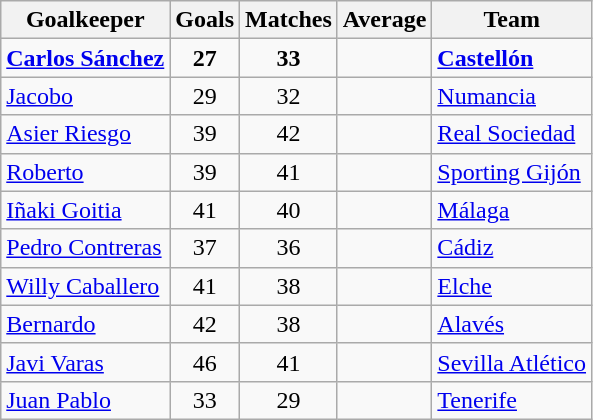<table class="wikitable sortable">
<tr>
<th>Goalkeeper</th>
<th>Goals</th>
<th>Matches</th>
<th>Average</th>
<th>Team</th>
</tr>
<tr>
<td> <strong><a href='#'>Carlos Sánchez</a></strong></td>
<td style="text-align:center"><strong>27</strong></td>
<td style="text-align:center"><strong>33</strong></td>
<td style="text-align:center"><strong></strong></td>
<td><strong><a href='#'>Castellón</a></strong></td>
</tr>
<tr>
<td> <a href='#'>Jacobo</a></td>
<td style="text-align:center">29</td>
<td style="text-align:center">32</td>
<td style="text-align:center"></td>
<td><a href='#'>Numancia</a></td>
</tr>
<tr>
<td> <a href='#'>Asier Riesgo</a></td>
<td style="text-align:center">39</td>
<td style="text-align:center">42</td>
<td style="text-align:center"></td>
<td><a href='#'>Real Sociedad</a></td>
</tr>
<tr>
<td> <a href='#'>Roberto</a></td>
<td style="text-align:center">39</td>
<td style="text-align:center">41</td>
<td style="text-align:center"></td>
<td><a href='#'>Sporting Gijón</a></td>
</tr>
<tr>
<td> <a href='#'>Iñaki Goitia</a></td>
<td style="text-align:center">41</td>
<td style="text-align:center">40</td>
<td style="text-align:center"></td>
<td><a href='#'>Málaga</a></td>
</tr>
<tr>
<td> <a href='#'>Pedro Contreras</a></td>
<td style="text-align:center">37</td>
<td style="text-align:center">36</td>
<td style="text-align:center"></td>
<td><a href='#'>Cádiz</a></td>
</tr>
<tr>
<td> <a href='#'>Willy Caballero</a></td>
<td style="text-align:center">41</td>
<td style="text-align:center">38</td>
<td style="text-align:center"></td>
<td><a href='#'>Elche</a></td>
</tr>
<tr>
<td> <a href='#'>Bernardo</a></td>
<td style="text-align:center">42</td>
<td style="text-align:center">38</td>
<td style="text-align:center"></td>
<td><a href='#'>Alavés</a></td>
</tr>
<tr>
<td> <a href='#'>Javi Varas</a></td>
<td style="text-align:center">46</td>
<td style="text-align:center">41</td>
<td style="text-align:center"></td>
<td><a href='#'>Sevilla Atlético</a></td>
</tr>
<tr>
<td> <a href='#'>Juan Pablo</a></td>
<td style="text-align:center">33</td>
<td style="text-align:center">29</td>
<td style="text-align:center"></td>
<td><a href='#'>Tenerife</a></td>
</tr>
</table>
